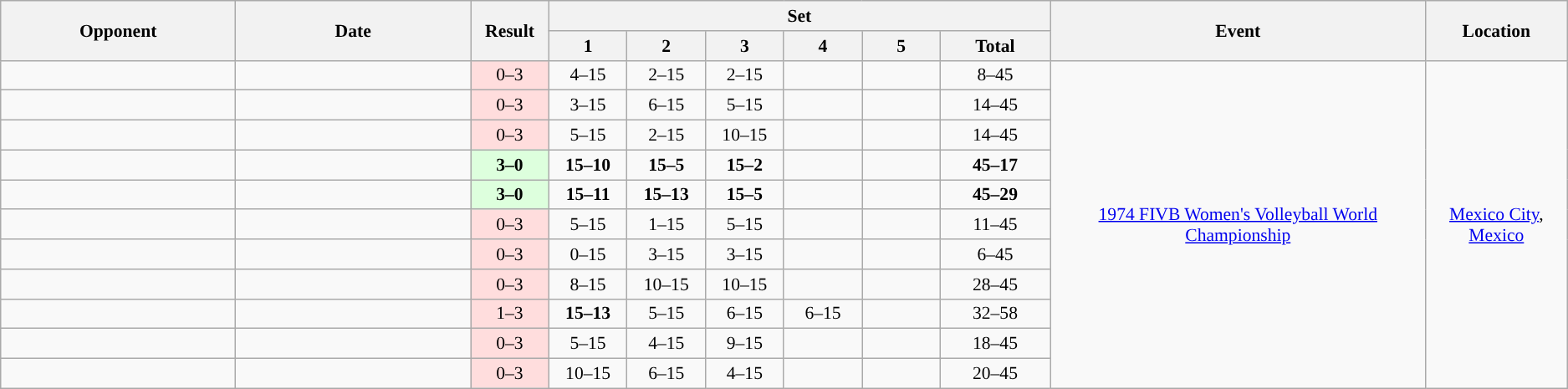<table class="wikitable" style="font-size: 90%">
<tr>
<th rowspan=2 width=15%>Opponent</th>
<th rowspan=2 width=15%>Date</th>
<th rowspan=2 width=5%>Result</th>
<th colspan=6>Set</th>
<th rowspan=2 width=24%>Event</th>
<th rowspan=2 width=16%>Location</th>
</tr>
<tr>
<th width=5%>1</th>
<th width=5%>2</th>
<th width=5%>3</th>
<th width=5%>4</th>
<th width=5%>5</th>
<th width=7%>Total</th>
</tr>
<tr style="text-align:center;">
<td style="text-align:left;"></td>
<td></td>
<td style="background:#ffdddd;">0–3</td>
<td>4–15</td>
<td>2–15</td>
<td>2–15</td>
<td></td>
<td></td>
<td>8–45</td>
<td rowspan=11><a href='#'>1974 FIVB Women's Volleyball World Championship</a></td>
<td rowspan=11><a href='#'>Mexico City</a>, <a href='#'>Mexico</a></td>
</tr>
<tr style="text-align:center;">
<td style="text-align:left;"></td>
<td></td>
<td style="background:#ffdddd;">0–3</td>
<td>3–15</td>
<td>6–15</td>
<td>5–15</td>
<td></td>
<td></td>
<td>14–45</td>
</tr>
<tr style="text-align:center;">
<td style="text-align:left;"></td>
<td></td>
<td style="background:#ffdddd;">0–3</td>
<td>5–15</td>
<td>2–15</td>
<td>10–15</td>
<td></td>
<td></td>
<td>14–45</td>
</tr>
<tr style="text-align:center;">
<td style="text-align:left;"></td>
<td></td>
<td style="background:#ddffdd;"><strong>3–0</strong></td>
<td><strong>15–10</strong></td>
<td><strong>15–5</strong></td>
<td><strong>15–2</strong></td>
<td></td>
<td></td>
<td><strong>45–17</strong></td>
</tr>
<tr style="text-align:center;">
<td style="text-align:left;"></td>
<td></td>
<td style="background:#ddffdd;"><strong>3–0</strong></td>
<td><strong>15–11</strong></td>
<td><strong>15–13</strong></td>
<td><strong>15–5</strong></td>
<td></td>
<td></td>
<td><strong>45–29</strong></td>
</tr>
<tr style="text-align:center;">
<td style="text-align:left;"></td>
<td></td>
<td style="background:#ffdddd;">0–3</td>
<td>5–15</td>
<td>1–15</td>
<td>5–15</td>
<td></td>
<td></td>
<td>11–45</td>
</tr>
<tr style="text-align:center;">
<td style="text-align:left;"></td>
<td></td>
<td style="background:#ffdddd;">0–3</td>
<td>0–15</td>
<td>3–15</td>
<td>3–15</td>
<td></td>
<td></td>
<td>6–45</td>
</tr>
<tr style="text-align:center;">
<td style="text-align:left;"></td>
<td></td>
<td style="background:#ffdddd;">0–3</td>
<td>8–15</td>
<td>10–15</td>
<td>10–15</td>
<td></td>
<td></td>
<td>28–45</td>
</tr>
<tr style="text-align:center;">
<td style="text-align:left;"></td>
<td></td>
<td style="background:#ffdddd;">1–3</td>
<td><strong>15–13</strong></td>
<td>5–15</td>
<td>6–15</td>
<td>6–15</td>
<td></td>
<td>32–58</td>
</tr>
<tr style="text-align:center;">
<td style="text-align:left;"></td>
<td></td>
<td style="background:#ffdddd;">0–3</td>
<td>5–15</td>
<td>4–15</td>
<td>9–15</td>
<td></td>
<td></td>
<td>18–45</td>
</tr>
<tr style="text-align:center;">
<td style="text-align:left;"></td>
<td></td>
<td style="background:#ffdddd;">0–3</td>
<td>10–15</td>
<td>6–15</td>
<td>4–15</td>
<td></td>
<td></td>
<td>20–45</td>
</tr>
</table>
